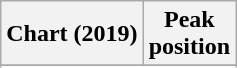<table class="wikitable sortable plainrowheaders" style="text-align:center">
<tr>
<th scope="col">Chart (2019)</th>
<th scope="col">Peak<br>position</th>
</tr>
<tr>
</tr>
<tr>
</tr>
<tr>
</tr>
</table>
